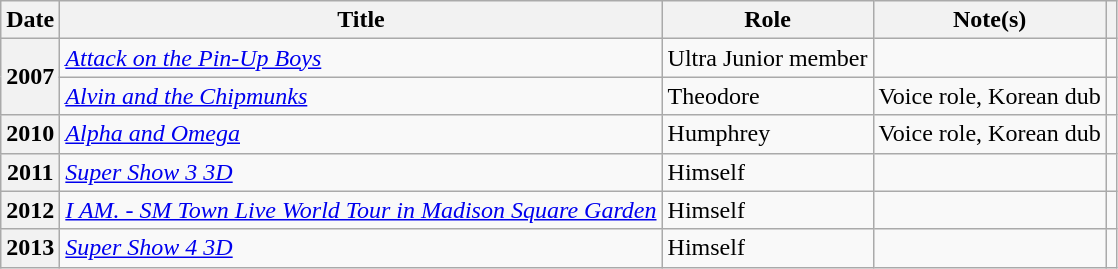<table class="wikitable plainrowheaders sortable">
<tr>
<th>Date</th>
<th>Title</th>
<th>Role</th>
<th scope="col" class="unsortable">Note(s)</th>
<th scope="col" class="unsortable"></th>
</tr>
<tr>
<th scope="row" rowspan="2">2007</th>
<td><em><a href='#'>Attack on the Pin-Up Boys</a></em></td>
<td>Ultra Junior member</td>
<td></td>
<td></td>
</tr>
<tr>
<td><em><a href='#'>Alvin and the Chipmunks</a></em></td>
<td>Theodore</td>
<td>Voice role, Korean dub</td>
<td></td>
</tr>
<tr>
<th scope="row">2010</th>
<td><em><a href='#'>Alpha and Omega</a></em></td>
<td>Humphrey</td>
<td>Voice role, Korean dub</td>
<td></td>
</tr>
<tr>
<th scope="row">2011</th>
<td><em><a href='#'>Super Show 3 3D</a></em></td>
<td>Himself</td>
<td></td>
<td></td>
</tr>
<tr>
<th scope="row">2012</th>
<td><em><a href='#'>I AM. - SM Town Live World Tour in Madison Square Garden</a></em></td>
<td>Himself</td>
<td></td>
<td></td>
</tr>
<tr>
<th scope="row">2013</th>
<td><em><a href='#'>Super Show 4 3D</a></em></td>
<td>Himself</td>
<td></td>
<td></td>
</tr>
</table>
